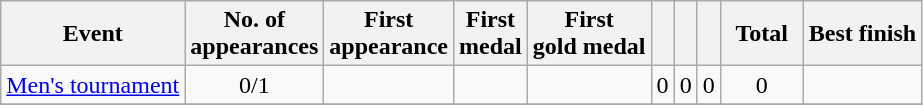<table class="wikitable sortable" style="text-align:center">
<tr>
<th>Event</th>
<th>No. of<br>appearances</th>
<th>First<br>appearance</th>
<th>First<br>medal</th>
<th>First<br>gold medal</th>
<th width:3em; font-weight:bold;"></th>
<th width:3em; font-weight:bold;"></th>
<th width:3em; font-weight:bold;"></th>
<th style="width:3em; font-weight:bold;">Total</th>
<th>Best finish</th>
</tr>
<tr>
<td align=left><a href='#'>Men's tournament</a></td>
<td>0/1</td>
<td></td>
<td></td>
<td></td>
<td>0</td>
<td>0</td>
<td>0</td>
<td>0</td>
<td></td>
</tr>
<tr>
</tr>
</table>
